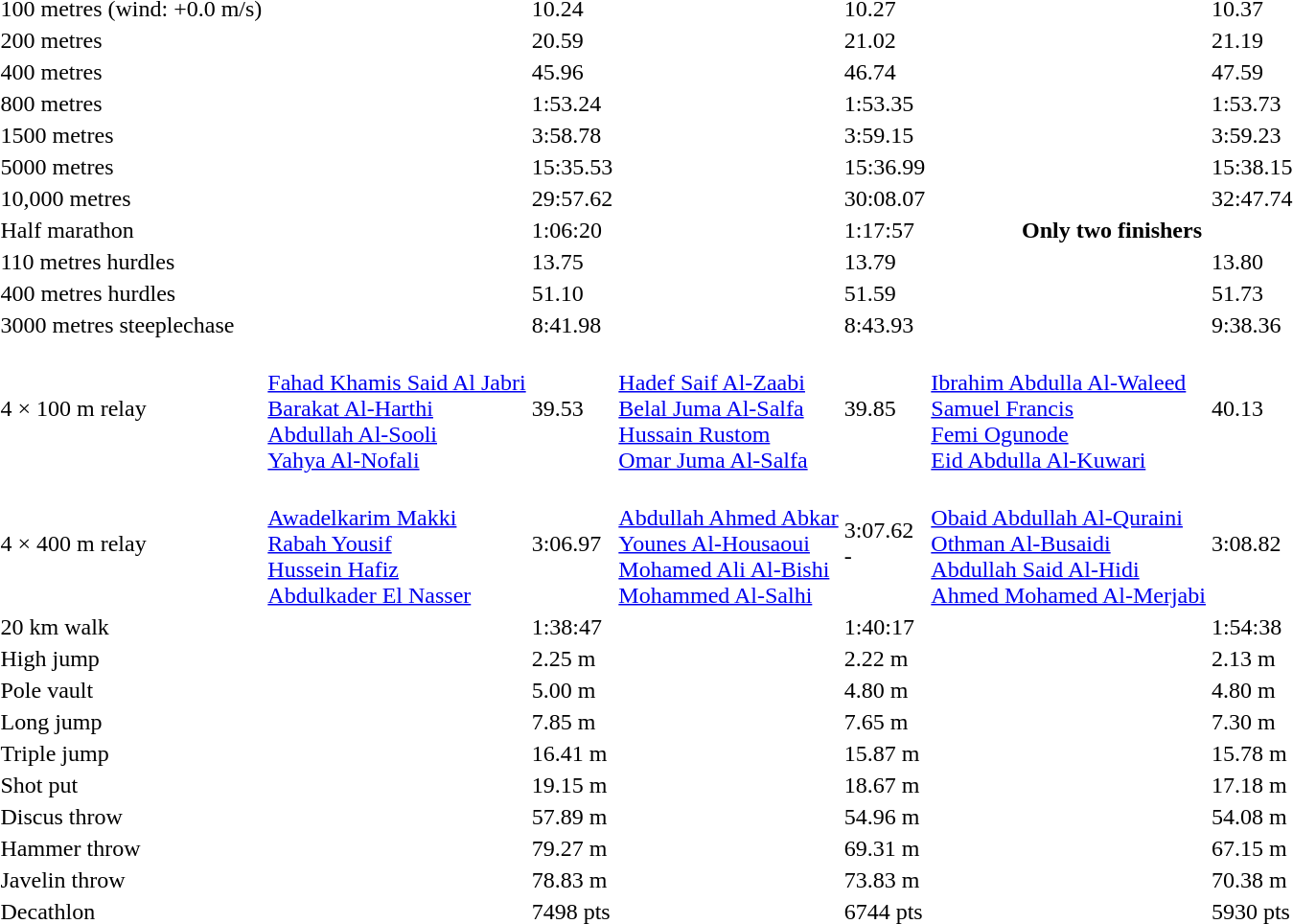<table>
<tr>
<td>100 metres (wind: +0.0 m/s)</td>
<td></td>
<td>10.24</td>
<td></td>
<td>10.27</td>
<td></td>
<td>10.37</td>
</tr>
<tr>
<td>200 metres</td>
<td></td>
<td>20.59</td>
<td></td>
<td>21.02</td>
<td></td>
<td>21.19</td>
</tr>
<tr>
<td>400 metres</td>
<td></td>
<td>45.96</td>
<td></td>
<td>46.74</td>
<td></td>
<td>47.59</td>
</tr>
<tr>
<td>800 metres</td>
<td></td>
<td>1:53.24</td>
<td></td>
<td>1:53.35</td>
<td></td>
<td>1:53.73</td>
</tr>
<tr>
<td>1500 metres</td>
<td></td>
<td>3:58.78</td>
<td></td>
<td>3:59.15</td>
<td></td>
<td>3:59.23</td>
</tr>
<tr>
<td>5000 metres</td>
<td></td>
<td>15:35.53</td>
<td></td>
<td>15:36.99</td>
<td></td>
<td>15:38.15</td>
</tr>
<tr>
<td>10,000 metres</td>
<td></td>
<td>29:57.62</td>
<td></td>
<td>30:08.07</td>
<td></td>
<td>32:47.74</td>
</tr>
<tr>
<td>Half marathon</td>
<td></td>
<td>1:06:20</td>
<td></td>
<td>1:17:57</td>
<th colspan=2>Only two finishers</th>
</tr>
<tr>
<td>110 metres hurdles</td>
<td></td>
<td>13.75</td>
<td></td>
<td>13.79</td>
<td></td>
<td>13.80</td>
</tr>
<tr>
<td>400 metres hurdles</td>
<td></td>
<td>51.10</td>
<td></td>
<td>51.59</td>
<td></td>
<td>51.73</td>
</tr>
<tr>
<td>3000 metres steeplechase</td>
<td></td>
<td>8:41.98</td>
<td></td>
<td>8:43.93</td>
<td></td>
<td>9:38.36</td>
</tr>
<tr>
<td>4 × 100 m relay</td>
<td><br><a href='#'>Fahad Khamis Said Al Jabri</a><br><a href='#'>Barakat Al-Harthi</a><br><a href='#'>Abdullah Al-Sooli</a><br><a href='#'>Yahya Al-Nofali</a></td>
<td>39.53</td>
<td><br><a href='#'>Hadef Saif Al-Zaabi</a><br><a href='#'>Belal Juma Al-Salfa</a><br><a href='#'>Hussain Rustom</a><br><a href='#'>Omar Juma Al-Salfa</a></td>
<td>39.85</td>
<td><br><a href='#'>Ibrahim Abdulla Al-Waleed</a><br><a href='#'>Samuel Francis</a><br><a href='#'>Femi Ogunode</a><br><a href='#'>Eid Abdulla Al-Kuwari</a></td>
<td>40.13</td>
</tr>
<tr>
<td>4 × 400 m relay</td>
<td><br><a href='#'>Awadelkarim Makki</a><br><a href='#'>Rabah Yousif</a><br><a href='#'>Hussein Hafiz</a><br><a href='#'>Abdulkader El Nasser</a></td>
<td>3:06.97</td>
<td><br><a href='#'>Abdullah Ahmed Abkar </a><br><a href='#'>Younes Al-Housaoui</a><br><a href='#'>Mohamed Ali Al-Bishi</a><br><a href='#'>Mohammed Al-Salhi</a></td>
<td>3:07.62<br>-</td>
<td><br><a href='#'>Obaid Abdullah Al-Quraini</a><br><a href='#'>Othman Al-Busaidi</a><br><a href='#'>Abdullah Said Al-Hidi</a><br><a href='#'>Ahmed Mohamed Al-Merjabi</a></td>
<td>3:08.82</td>
</tr>
<tr>
<td>20 km walk</td>
<td></td>
<td>1:38:47</td>
<td></td>
<td>1:40:17</td>
<td></td>
<td>1:54:38</td>
</tr>
<tr>
<td>High jump</td>
<td></td>
<td>2.25 m</td>
<td></td>
<td>2.22 m</td>
<td></td>
<td>2.13 m</td>
</tr>
<tr>
<td>Pole vault</td>
<td></td>
<td>5.00 m</td>
<td></td>
<td>4.80 m</td>
<td></td>
<td>4.80 m</td>
</tr>
<tr>
<td>Long jump</td>
<td></td>
<td>7.85 m</td>
<td></td>
<td>7.65 m</td>
<td></td>
<td>7.30 m</td>
</tr>
<tr>
<td>Triple jump</td>
<td></td>
<td>16.41 m</td>
<td></td>
<td>15.87 m</td>
<td></td>
<td>15.78 m</td>
</tr>
<tr>
<td>Shot put</td>
<td></td>
<td>19.15 m</td>
<td></td>
<td>18.67 m</td>
<td></td>
<td>17.18 m</td>
</tr>
<tr>
<td>Discus throw</td>
<td></td>
<td>57.89 m</td>
<td></td>
<td>54.96 m</td>
<td></td>
<td>54.08 m</td>
</tr>
<tr>
<td>Hammer throw</td>
<td></td>
<td>79.27 m</td>
<td></td>
<td>69.31 m</td>
<td></td>
<td>67.15 m</td>
</tr>
<tr>
<td>Javelin throw</td>
<td></td>
<td>78.83 m</td>
<td></td>
<td>73.83 m</td>
<td></td>
<td>70.38 m</td>
</tr>
<tr>
<td>Decathlon</td>
<td></td>
<td>7498 pts</td>
<td></td>
<td>6744 pts</td>
<td></td>
<td>5930 pts</td>
</tr>
</table>
